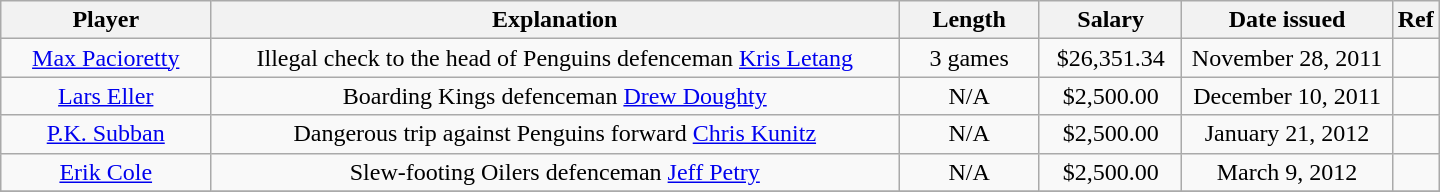<table class="wikitable" style="width:60em; text-align:center;">
<tr>
<th style="width:15%;">Player</th>
<th style="width:50%;">Explanation</th>
<th style="width:10%;">Length</th>
<th style="width:10%;">Salary</th>
<th style="width:15%;">Date issued</th>
<th>Ref</th>
</tr>
<tr>
<td><a href='#'>Max Pacioretty</a></td>
<td>Illegal check to the head of Penguins defenceman <a href='#'>Kris Letang</a></td>
<td>3 games</td>
<td>$26,351.34</td>
<td>November 28, 2011</td>
<td></td>
</tr>
<tr>
<td><a href='#'>Lars Eller</a></td>
<td>Boarding Kings defenceman <a href='#'>Drew Doughty</a></td>
<td>N/A</td>
<td>$2,500.00</td>
<td>December 10, 2011</td>
<td></td>
</tr>
<tr>
<td><a href='#'>P.K. Subban</a></td>
<td>Dangerous trip against Penguins forward <a href='#'>Chris Kunitz</a></td>
<td>N/A</td>
<td>$2,500.00</td>
<td>January 21, 2012</td>
<td></td>
</tr>
<tr>
<td><a href='#'>Erik Cole</a></td>
<td>Slew-footing Oilers defenceman <a href='#'>Jeff Petry</a></td>
<td>N/A</td>
<td>$2,500.00</td>
<td>March 9, 2012</td>
<td></td>
</tr>
<tr>
</tr>
</table>
